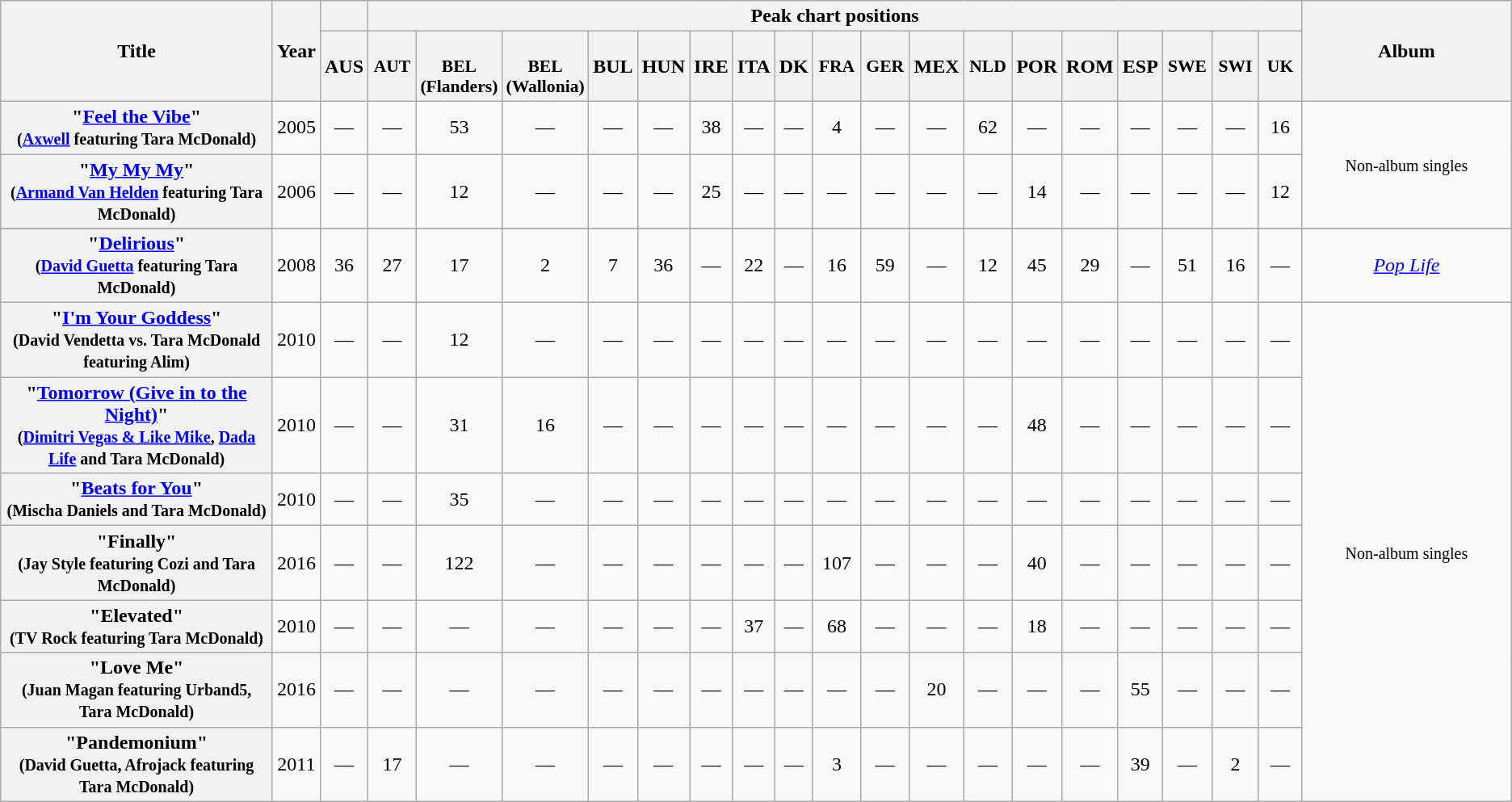<table class="wikitable plainrowheaders" style="text-align:center;" border="1">
<tr>
<th rowspan="2" scope="col" style="width:20em;">Title</th>
<th rowspan="2" scope="col" style="width:1em;">Year</th>
<th></th>
<th colspan="18" scope="col">Peak chart positions</th>
<th rowspan="2" scope="col" style="width:18em;">Album</th>
</tr>
<tr>
<th>AUS</th>
<th scope="col" style="width:2.5em;font-size:90%;">AUT</th>
<th scope="col" style="width:2.5em;font-size:90%;"><br>BEL<br>(Flanders)</th>
<th scope="col" style="width:2.5em;font-size:90%;"><br>BEL<br>(Wallonia)</th>
<th>BUL</th>
<th>HUN</th>
<th>IRE</th>
<th>ITA</th>
<th>DK</th>
<th scope="col" style="width:2.5em;font-size:90%;">FRA</th>
<th scope="col" style="width:2.5em;font-size:90%;">GER</th>
<th>MEX</th>
<th scope="col" style="width:2.5em;font-size:90%;">NLD</th>
<th>POR</th>
<th>ROM</th>
<th>ESP</th>
<th scope="col" style="width:2.5em;font-size:90%;">SWE</th>
<th scope="col" style="width:2.5em;font-size:90%;">SWI</th>
<th scope="col" style="width:2.5em;font-size:90%;">UK</th>
</tr>
<tr>
<th scope="row">"<a href='#'>Feel the Vibe</a>"<br><small>(<a href='#'>Axwell</a> featuring Tara McDonald)</small></th>
<td>2005</td>
<td>—</td>
<td>—</td>
<td>53</td>
<td>—</td>
<td>—</td>
<td>—</td>
<td>38</td>
<td>—</td>
<td>—</td>
<td>4</td>
<td>—</td>
<td>—</td>
<td>62</td>
<td>—</td>
<td>—</td>
<td>—</td>
<td>—</td>
<td>—</td>
<td —>16</td>
<td rowspan="2"><small>Non-album singles</small></td>
</tr>
<tr>
<th scope="row">"<a href='#'>My My My</a>" <br><small>(<a href='#'>Armand Van Helden</a> featuring Tara McDonald)</small></th>
<td>2006</td>
<td>—</td>
<td>—</td>
<td>12</td>
<td>—</td>
<td>—</td>
<td>—</td>
<td>25</td>
<td>—</td>
<td>—</td>
<td>—</td>
<td>—</td>
<td>—</td>
<td>—</td>
<td>14</td>
<td>—</td>
<td>—</td>
<td>—</td>
<td>—</td>
<td>12</td>
</tr>
<tr>
</tr>
<tr>
<th scope="row">"<a href='#'>Delirious</a>"<br><small>(<a href='#'>David Guetta</a> featuring Tara McDonald)</small></th>
<td>2008</td>
<td>36</td>
<td>27</td>
<td>17</td>
<td>2</td>
<td>7</td>
<td>36</td>
<td>—</td>
<td>22</td>
<td>—</td>
<td>16</td>
<td>59</td>
<td>—</td>
<td>12</td>
<td>45</td>
<td>29</td>
<td>—</td>
<td>51</td>
<td>16</td>
<td>—</td>
<td><em><a href='#'>Pop Life</a></em></td>
</tr>
<tr>
<th scope="row">"<a href='#'>I'm Your Goddess</a>" <br><small>(David Vendetta vs. Tara McDonald featuring Alim)</small></th>
<td>2010</td>
<td>—</td>
<td>—</td>
<td>12</td>
<td>—</td>
<td>—</td>
<td>—</td>
<td>—</td>
<td>—</td>
<td>—</td>
<td>—</td>
<td>—</td>
<td>—</td>
<td>—</td>
<td>—</td>
<td>—</td>
<td>—</td>
<td>—</td>
<td>—</td>
<td —>—</td>
<td rowspan="7"><small>Non-album singles</small></td>
</tr>
<tr>
<th scope="row">"<a href='#'>Tomorrow (Give in to the Night)</a>" <br><small>(<a href='#'>Dimitri Vegas & Like Mike</a>, <a href='#'>Dada Life</a> and Tara McDonald)</small></th>
<td>2010</td>
<td>—</td>
<td>—</td>
<td>31</td>
<td>16</td>
<td>—</td>
<td>—</td>
<td>—</td>
<td>—</td>
<td>—</td>
<td>—</td>
<td>—</td>
<td>—</td>
<td>—</td>
<td>48</td>
<td>—</td>
<td>—</td>
<td>—</td>
<td>—</td>
<td>—</td>
</tr>
<tr>
<th scope="row">"<a href='#'>Beats for You</a>" <br><small>(Mischa Daniels and Tara McDonald)</small></th>
<td>2010</td>
<td>—</td>
<td>—</td>
<td>35</td>
<td>—</td>
<td>—</td>
<td>—</td>
<td>—</td>
<td>—</td>
<td>—</td>
<td>—</td>
<td>—</td>
<td>—</td>
<td>—</td>
<td>—</td>
<td>—</td>
<td>—</td>
<td>—</td>
<td>—</td>
<td>—</td>
</tr>
<tr>
<th scope="row">"Finally"<br><small>(Jay Style featuring Cozi and Tara McDonald)</small></th>
<td>2016</td>
<td>—</td>
<td>—</td>
<td>122</td>
<td>—</td>
<td>—</td>
<td>—</td>
<td>—</td>
<td>—</td>
<td>—</td>
<td>107</td>
<td>—</td>
<td>—</td>
<td>—</td>
<td>40</td>
<td>—</td>
<td>—</td>
<td>—</td>
<td>—</td>
<td>—</td>
</tr>
<tr>
<th scope="row">"Elevated"<br><small>(TV Rock featuring Tara McDonald)</small></th>
<td>2010</td>
<td>—</td>
<td>—</td>
<td>—</td>
<td>—</td>
<td>—</td>
<td>—</td>
<td>—</td>
<td>37</td>
<td>—</td>
<td>68</td>
<td>—</td>
<td>—</td>
<td>—</td>
<td>18</td>
<td>—</td>
<td>—</td>
<td>—</td>
<td>—</td>
<td>—</td>
</tr>
<tr>
<th scope="row">"Love Me"<br><small>(Juan Magan featuring Urband5, Tara McDonald)</small></th>
<td>2016</td>
<td>—</td>
<td>—</td>
<td>—</td>
<td>—</td>
<td>—</td>
<td>—</td>
<td>—</td>
<td>—</td>
<td>—</td>
<td>—</td>
<td>—</td>
<td>20</td>
<td>—</td>
<td>—</td>
<td>—</td>
<td>55</td>
<td>—</td>
<td>—</td>
<td>—</td>
</tr>
<tr>
<th scope="row">"Pandemonium"<br><small>(David Guetta, Afrojack featuring Tara McDonald)</small></th>
<td>2011</td>
<td>—</td>
<td>17</td>
<td>—</td>
<td>—</td>
<td>—</td>
<td>—</td>
<td>—</td>
<td>—</td>
<td>—</td>
<td>3</td>
<td>—</td>
<td>—</td>
<td>—</td>
<td>—</td>
<td>—</td>
<td>39</td>
<td>—</td>
<td>2</td>
<td>—</td>
</tr>
</table>
